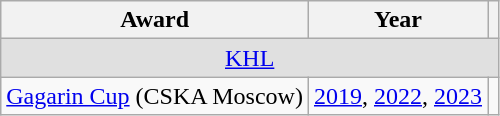<table class="wikitable">
<tr>
<th>Award</th>
<th>Year</th>
<th></th>
</tr>
<tr ALIGN="center" bgcolor="#e0e0e0">
<td colspan="3"><a href='#'>KHL</a></td>
</tr>
<tr>
<td><a href='#'>Gagarin Cup</a> (CSKA Moscow)</td>
<td><a href='#'>2019</a>, <a href='#'>2022</a>, <a href='#'>2023</a></td>
<td></td>
</tr>
</table>
